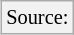<table class="wikitable sortable" style="float:right; clear: right; margin: 0em 0em 1.5em 1em;">
<tr>
<th colspan="2" style="text-align: left; font-weight: normal; font-size: 0.85em; ">Source:</th>
</tr>
</table>
